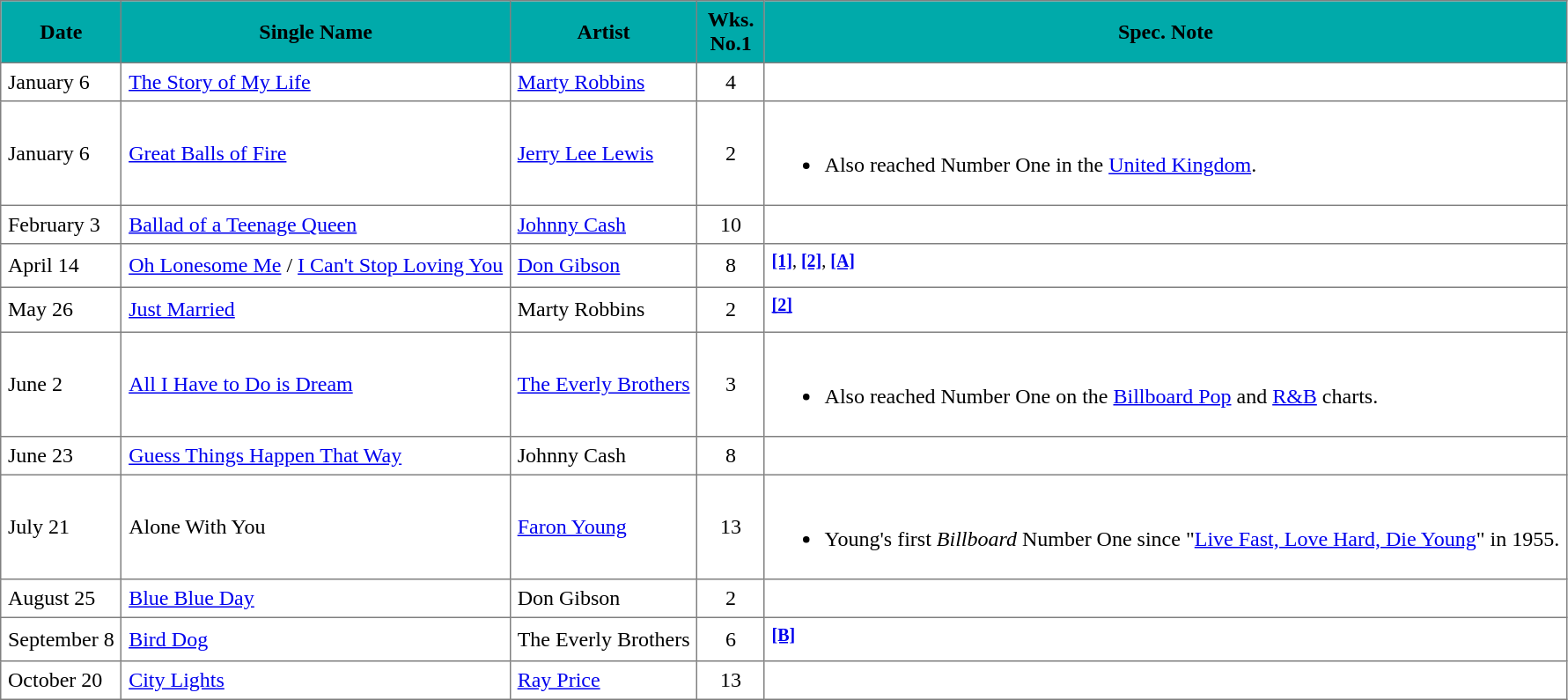<table border="1" cellpadding="5" cellspacing="1" style="border-collapse: collapse">
<tr style="background:#00AAAA">
<th>Date</th>
<th>Single Name</th>
<th>Artist</th>
<th width="40">Wks. No.1</th>
<th>Spec. Note</th>
</tr>
<tr>
<td>January 6</td>
<td><a href='#'>The Story of My Life</a></td>
<td><a href='#'>Marty Robbins</a></td>
<td align="center">4</td>
<td></td>
</tr>
<tr>
<td>January 6</td>
<td><a href='#'>Great Balls of Fire</a></td>
<td><a href='#'>Jerry Lee Lewis</a></td>
<td align="center">2</td>
<td><br><ul><li>Also reached Number One in the <a href='#'>United Kingdom</a>.</li></ul></td>
</tr>
<tr>
<td>February 3</td>
<td><a href='#'>Ballad of a Teenage Queen</a></td>
<td><a href='#'>Johnny Cash</a></td>
<td align="center">10</td>
<td></td>
</tr>
<tr>
<td>April 14</td>
<td><a href='#'>Oh Lonesome Me</a> / <a href='#'>I Can't Stop Loving You</a></td>
<td><a href='#'>Don Gibson</a></td>
<td align="center">8</td>
<td><sup><span></span><a href='#'><strong>[1]</strong></a>, <span></span><a href='#'><strong>[2]</strong></a>, <span></span><a href='#'><strong>[A]</strong></a></sup></td>
</tr>
<tr>
<td>May 26</td>
<td><a href='#'>Just Married</a></td>
<td>Marty Robbins</td>
<td align="center">2</td>
<td><sup><span></span><a href='#'><strong>[2]</strong></a></sup></td>
</tr>
<tr>
<td>June 2</td>
<td><a href='#'>All I Have to Do is Dream</a></td>
<td><a href='#'>The Everly Brothers</a></td>
<td align="center">3</td>
<td><br><ul><li>Also reached Number One on the <a href='#'>Billboard Pop</a> and <a href='#'>R&B</a> charts.</li></ul></td>
</tr>
<tr>
<td>June 23</td>
<td><a href='#'>Guess Things Happen That Way</a></td>
<td>Johnny Cash</td>
<td align="center">8</td>
<td></td>
</tr>
<tr>
<td>July 21</td>
<td>Alone With You</td>
<td><a href='#'>Faron Young</a></td>
<td align="center">13</td>
<td><br><ul><li>Young's first <em>Billboard</em> Number One since "<a href='#'>Live Fast, Love Hard, Die Young</a>" in 1955.</li></ul></td>
</tr>
<tr>
<td>August 25</td>
<td><a href='#'>Blue Blue Day</a></td>
<td>Don Gibson</td>
<td align="center">2</td>
<td></td>
</tr>
<tr>
<td>September 8</td>
<td><a href='#'>Bird Dog</a></td>
<td>The Everly Brothers</td>
<td align="center">6</td>
<td><sup><span></span><a href='#'><strong>[B]</strong></a></sup></td>
</tr>
<tr>
<td>October 20</td>
<td><a href='#'>City Lights</a></td>
<td><a href='#'>Ray Price</a></td>
<td align="center">13</td>
<td></td>
</tr>
</table>
